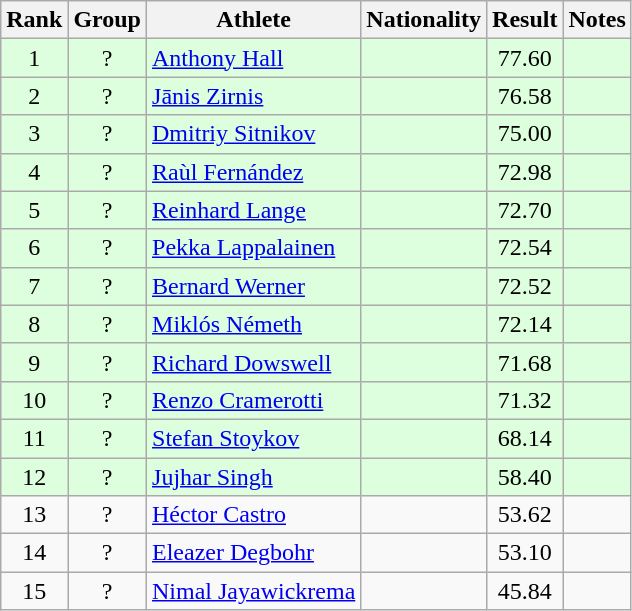<table class="wikitable sortable" style="text-align:center">
<tr>
<th>Rank</th>
<th>Group</th>
<th>Athlete</th>
<th>Nationality</th>
<th>Result</th>
<th>Notes</th>
</tr>
<tr bgcolor=ddffdd>
<td>1</td>
<td>?</td>
<td align=left><a href='#'>Anthony Hall</a></td>
<td align=left></td>
<td>77.60</td>
<td></td>
</tr>
<tr bgcolor=ddffdd>
<td>2</td>
<td>?</td>
<td align=left><a href='#'>Jānis Zirnis</a></td>
<td align=left></td>
<td>76.58</td>
<td></td>
</tr>
<tr bgcolor=ddffdd>
<td>3</td>
<td>?</td>
<td align=left><a href='#'>Dmitriy Sitnikov</a></td>
<td align=left></td>
<td>75.00</td>
<td></td>
</tr>
<tr bgcolor=ddffdd>
<td>4</td>
<td>?</td>
<td align=left><a href='#'>Raùl Fernández</a></td>
<td align=left></td>
<td>72.98</td>
<td></td>
</tr>
<tr bgcolor=ddffdd>
<td>5</td>
<td>?</td>
<td align=left><a href='#'>Reinhard Lange</a></td>
<td align=left></td>
<td>72.70</td>
<td></td>
</tr>
<tr bgcolor=ddffdd>
<td>6</td>
<td>?</td>
<td align=left><a href='#'>Pekka Lappalainen</a></td>
<td align=left></td>
<td>72.54</td>
<td></td>
</tr>
<tr bgcolor=ddffdd>
<td>7</td>
<td>?</td>
<td align=left><a href='#'>Bernard Werner</a></td>
<td align=left></td>
<td>72.52</td>
<td></td>
</tr>
<tr bgcolor=ddffdd>
<td>8</td>
<td>?</td>
<td align=left><a href='#'>Miklós Németh</a></td>
<td align=left></td>
<td>72.14</td>
<td></td>
</tr>
<tr bgcolor=ddffdd>
<td>9</td>
<td>?</td>
<td align=left><a href='#'>Richard Dowswell</a></td>
<td align=left></td>
<td>71.68</td>
<td></td>
</tr>
<tr bgcolor=ddffdd>
<td>10</td>
<td>?</td>
<td align=left><a href='#'>Renzo Cramerotti</a></td>
<td align=left></td>
<td>71.32</td>
<td></td>
</tr>
<tr bgcolor=ddffdd>
<td>11</td>
<td>?</td>
<td align=left><a href='#'>Stefan Stoykov</a></td>
<td align=left></td>
<td>68.14</td>
<td></td>
</tr>
<tr bgcolor=ddffdd>
<td>12</td>
<td>?</td>
<td align=left><a href='#'>Jujhar Singh</a></td>
<td align=left></td>
<td>58.40</td>
<td></td>
</tr>
<tr>
<td>13</td>
<td>?</td>
<td align=left><a href='#'>Héctor Castro</a></td>
<td align=left></td>
<td>53.62</td>
<td></td>
</tr>
<tr>
<td>14</td>
<td>?</td>
<td align=left><a href='#'>Eleazer Degbohr</a></td>
<td align=left></td>
<td>53.10</td>
<td></td>
</tr>
<tr>
<td>15</td>
<td>?</td>
<td align=left><a href='#'>Nimal Jayawickrema</a></td>
<td align=left></td>
<td>45.84</td>
<td></td>
</tr>
</table>
